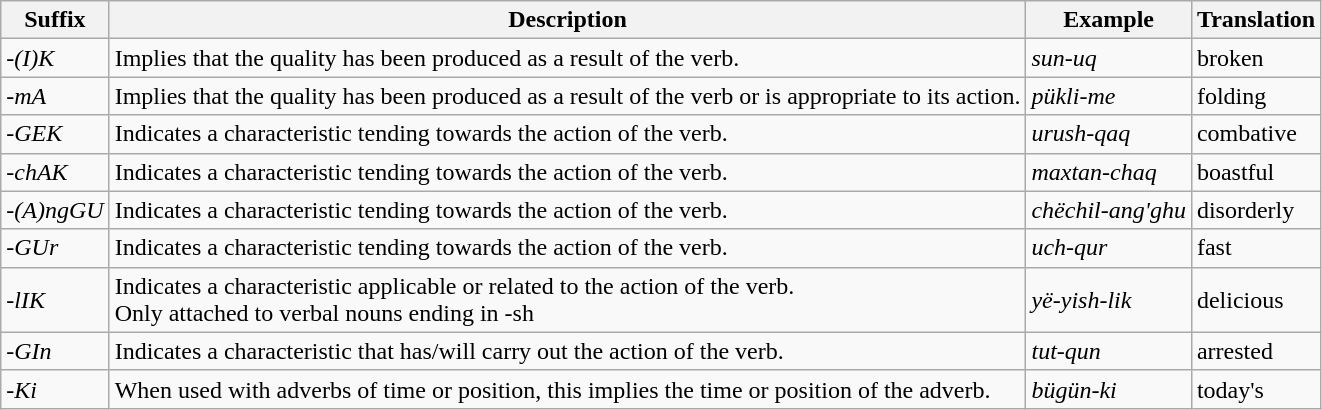<table class="wikitable">
<tr>
<th>Suffix</th>
<th style="max-width:4em">Description</th>
<th>Example</th>
<th>Translation</th>
</tr>
<tr>
<td><em>-(I)K</em></td>
<td>Implies that the quality has been produced as a result of the verb.</td>
<td><em>sun-uq</em></td>
<td>broken</td>
</tr>
<tr>
<td><em>-mA</em></td>
<td>Implies that the quality has been produced as a result of the verb or is appropriate to its action.</td>
<td><em>pükli-me</em></td>
<td>folding</td>
</tr>
<tr>
<td><em>-GEK</em></td>
<td>Indicates a characteristic tending towards the action of the verb.</td>
<td><em>urush-qaq</em></td>
<td>combative</td>
</tr>
<tr>
<td><em>-chAK</em></td>
<td>Indicates a characteristic tending towards the action of the verb.</td>
<td><em>maxtan-chaq</em></td>
<td>boastful</td>
</tr>
<tr>
<td><em>-(A)ngGU</em></td>
<td>Indicates a characteristic tending towards the action of the verb.</td>
<td><em>chëchil-ang'ghu</em></td>
<td>disorderly</td>
</tr>
<tr>
<td><em>-GUr</em></td>
<td>Indicates a characteristic tending towards the action of the verb.</td>
<td><em>uch-qur</em></td>
<td>fast</td>
</tr>
<tr>
<td><em>-lIK</em></td>
<td>Indicates a characteristic applicable or related to the action of the verb.<br>Only attached to verbal nouns ending in -sh</td>
<td><em>yë-yish-lik</em></td>
<td>delicious</td>
</tr>
<tr>
<td><em>-GIn</em></td>
<td>Indicates a characteristic that has/will carry out the action of the verb.</td>
<td><em>tut-qun</em></td>
<td>arrested</td>
</tr>
<tr>
<td><em>-Ki</em></td>
<td>When used with adverbs of time or position, this implies the time or position of the adverb.</td>
<td><em>bügün-ki</em></td>
<td>today's</td>
</tr>
</table>
